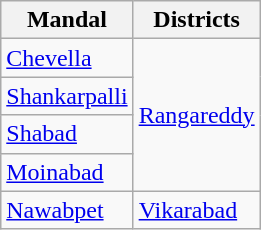<table class="wikitable sortable static-row-numbers static-row-header-hash">
<tr>
<th>Mandal</th>
<th>Districts</th>
</tr>
<tr>
<td><a href='#'>Chevella</a></td>
<td rowspan=4><a href='#'>Rangareddy</a></td>
</tr>
<tr>
<td><a href='#'>Shankarpalli</a></td>
</tr>
<tr>
<td><a href='#'>Shabad</a></td>
</tr>
<tr>
<td><a href='#'>Moinabad</a></td>
</tr>
<tr>
<td><a href='#'>Nawabpet</a></td>
<td><a href='#'>Vikarabad</a></td>
</tr>
</table>
